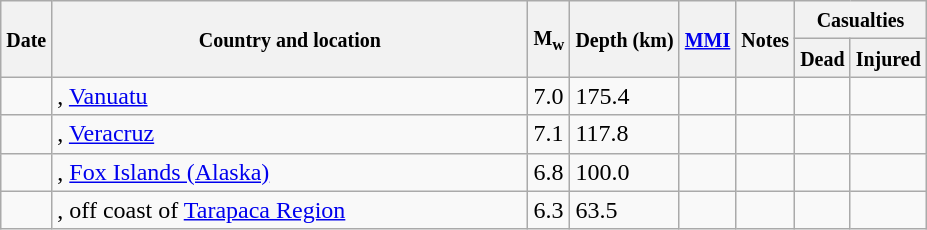<table class="wikitable sortable sort-under" style="border:1px black; margin-left:1em;">
<tr>
<th rowspan="2"><small>Date</small></th>
<th rowspan="2" style="width: 310px"><small>Country and location</small></th>
<th rowspan="2"><small>M<sub>w</sub></small></th>
<th rowspan="2"><small>Depth (km)</small></th>
<th rowspan="2"><small><a href='#'>MMI</a></small></th>
<th rowspan="2" class="unsortable"><small>Notes</small></th>
<th colspan="2"><small>Casualties</small></th>
</tr>
<tr>
<th><small>Dead</small></th>
<th><small>Injured</small></th>
</tr>
<tr>
<td></td>
<td>, <a href='#'>Vanuatu</a></td>
<td>7.0</td>
<td>175.4</td>
<td></td>
<td></td>
<td></td>
<td></td>
</tr>
<tr>
<td></td>
<td>, <a href='#'>Veracruz</a></td>
<td>7.1</td>
<td>117.8</td>
<td></td>
<td></td>
<td></td>
<td></td>
</tr>
<tr>
<td></td>
<td>, <a href='#'>Fox Islands (Alaska)</a></td>
<td>6.8</td>
<td>100.0</td>
<td></td>
<td></td>
<td></td>
<td></td>
</tr>
<tr>
<td></td>
<td>, off coast of <a href='#'>Tarapaca Region</a></td>
<td>6.3</td>
<td>63.5</td>
<td></td>
<td></td>
<td></td>
<td></td>
</tr>
</table>
